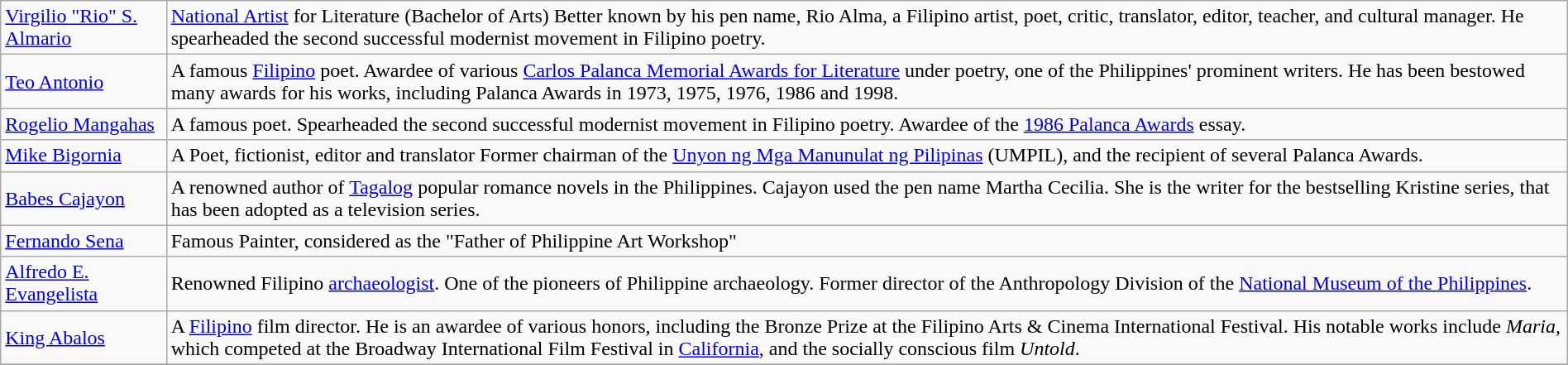<table class="wikitable" width=100%>
<tr>
<td><a href='#'>Virgilio "Rio" S. Almario</a></td>
<td><a href='#'>National Artist</a> for Literature (Bachelor of Arts) Better known by his pen name, Rio Alma, a Filipino artist, poet, critic, translator, editor, teacher, and cultural manager. He spearheaded the second successful modernist movement in Filipino poetry.</td>
</tr>
<tr>
<td><a href='#'>Teo Antonio</a></td>
<td>A famous <a href='#'>Filipino</a> poet. Awardee of various <a href='#'>Carlos Palanca Memorial Awards for Literature</a> under poetry, one of the Philippines' prominent writers. He has been bestowed many awards for his works, including Palanca Awards in 1973, 1975, 1976, 1986 and 1998.</td>
</tr>
<tr>
<td><a href='#'>Rogelio Mangahas</a></td>
<td>A famous poet. Spearheaded the second successful modernist movement in Filipino poetry. Awardee of the <a href='#'>1986 Palanca Awards</a> essay.</td>
</tr>
<tr>
<td><a href='#'>Mike Bigornia</a></td>
<td>A Poet, fictionist, editor and translator Former chairman of the <a href='#'>Unyon ng Mga Manunulat ng Pilipinas</a> (UMPIL), and the recipient of several Palanca Awards.</td>
</tr>
<tr>
<td><a href='#'>Babes Cajayon</a></td>
<td>A renowned author of <a href='#'>Tagalog</a> popular romance novels in the Philippines. Cajayon used the pen name Martha Cecilia. She is the writer for the bestselling Kristine series, that has been adopted as a television series.</td>
</tr>
<tr>
<td><a href='#'>Fernando Sena</a></td>
<td>Famous Painter, considered as the "Father of Philippine Art Workshop"</td>
</tr>
<tr>
<td><a href='#'>Alfredo E. Evangelista</a></td>
<td>Renowned Filipino <a href='#'>archaeologist</a>. One of the pioneers of Philippine archaeology. Former director of the Anthropology Division of the <a href='#'>National Museum of the Philippines</a>.</td>
</tr>
<tr>
<td><a href='#'>King Abalos</a></td>
<td>A <a href='#'>Filipino</a> film director. He is an awardee of various honors, including the Bronze Prize at the Filipino Arts & Cinema International Festival. His notable works include <em>Maria</em>, which competed at the Broadway International Film Festival in <a href='#'>California</a>, and the socially conscious film <em>Untold</em>.</td>
</tr>
<tr>
</tr>
</table>
